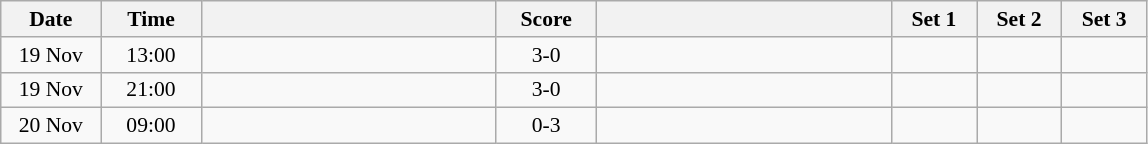<table class="wikitable" style="text-align: center; font-size:90% ">
<tr>
<th width="60">Date</th>
<th width="60">Time</th>
<th align="right" width="190"></th>
<th width="60">Score</th>
<th align="left" width="190"></th>
<th width="50">Set 1</th>
<th width="50">Set 2</th>
<th width="50">Set 3</th>
</tr>
<tr>
<td>19 Nov</td>
<td>13:00</td>
<td align=right></td>
<td align=center>3-0</td>
<td align=left></td>
<td></td>
<td></td>
<td></td>
</tr>
<tr>
<td>19 Nov</td>
<td>21:00</td>
<td align=right></td>
<td align=center>3-0</td>
<td align=left></td>
<td></td>
<td></td>
<td></td>
</tr>
<tr>
<td>20 Nov</td>
<td>09:00</td>
<td align=right></td>
<td align=center>0-3</td>
<td align=left></td>
<td></td>
<td></td>
<td></td>
</tr>
</table>
